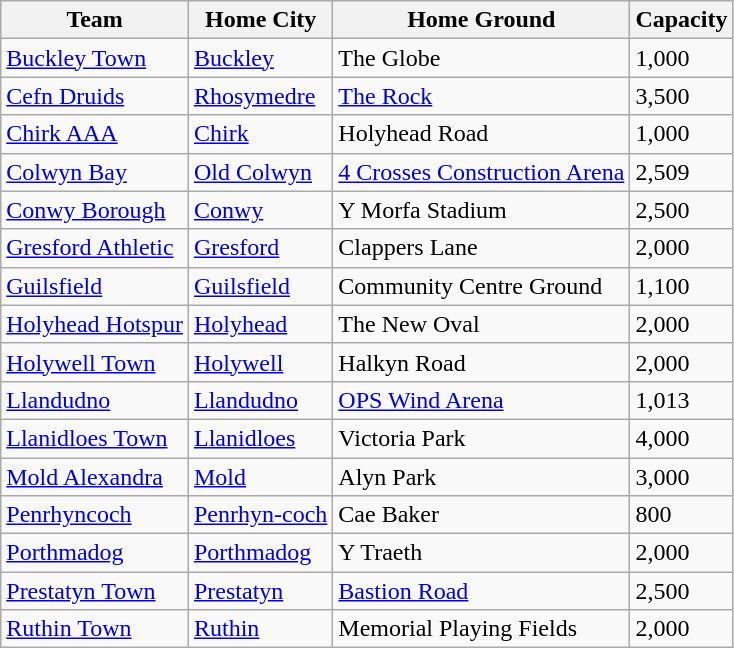<table class="wikitable sortable">
<tr>
<th>Team</th>
<th>Home City</th>
<th>Home Ground</th>
<th>Capacity</th>
</tr>
<tr>
<td><a href='#'>Buckley Town</a></td>
<td><a href='#'>Buckley</a></td>
<td>The Globe</td>
<td>1,000</td>
</tr>
<tr>
<td><a href='#'>Cefn Druids</a></td>
<td><a href='#'>Rhosymedre</a></td>
<td><a href='#'>The Rock</a></td>
<td>3,500</td>
</tr>
<tr>
<td><a href='#'>Chirk AAA</a></td>
<td><a href='#'>Chirk</a></td>
<td>Holyhead Road</td>
<td>1,000</td>
</tr>
<tr>
<td><a href='#'>Colwyn Bay</a></td>
<td><a href='#'>Old Colwyn</a></td>
<td><a href='#'>4 Crosses Construction Arena</a></td>
<td>2,509</td>
</tr>
<tr>
<td><a href='#'>Conwy Borough</a></td>
<td><a href='#'>Conwy</a></td>
<td>Y Morfa Stadium</td>
<td>2,500</td>
</tr>
<tr>
<td><a href='#'>Gresford Athletic</a></td>
<td><a href='#'>Gresford</a></td>
<td>Clappers Lane</td>
<td>2,000</td>
</tr>
<tr>
<td><a href='#'>Guilsfield</a></td>
<td><a href='#'>Guilsfield</a></td>
<td>Community Centre Ground</td>
<td>1,100</td>
</tr>
<tr>
<td><a href='#'>Holyhead Hotspur</a></td>
<td><a href='#'>Holyhead</a></td>
<td>The New Oval</td>
<td>2,000</td>
</tr>
<tr>
<td><a href='#'>Holywell Town</a></td>
<td><a href='#'>Holywell</a></td>
<td>Halkyn Road</td>
<td>2,000</td>
</tr>
<tr>
<td><a href='#'>Llandudno</a></td>
<td><a href='#'>Llandudno</a></td>
<td><a href='#'>OPS Wind Arena</a></td>
<td>1,013</td>
</tr>
<tr>
<td><a href='#'>Llanidloes Town</a></td>
<td><a href='#'>Llanidloes</a></td>
<td>Victoria Park</td>
<td>4,000</td>
</tr>
<tr>
<td><a href='#'>Mold Alexandra</a></td>
<td><a href='#'>Mold</a></td>
<td>Alyn Park</td>
<td>3,000</td>
</tr>
<tr>
<td><a href='#'>Penrhyncoch</a></td>
<td><a href='#'>Penrhyn-coch</a></td>
<td>Cae Baker</td>
<td>800</td>
</tr>
<tr>
<td><a href='#'>Porthmadog</a></td>
<td><a href='#'>Porthmadog</a></td>
<td>Y Traeth</td>
<td>2,000</td>
</tr>
<tr>
<td><a href='#'>Prestatyn Town</a></td>
<td><a href='#'>Prestatyn</a></td>
<td><a href='#'>Bastion Road</a></td>
<td>2,500</td>
</tr>
<tr>
<td><a href='#'>Ruthin Town</a></td>
<td><a href='#'>Ruthin</a></td>
<td>Memorial Playing Fields</td>
<td>2,000</td>
</tr>
</table>
